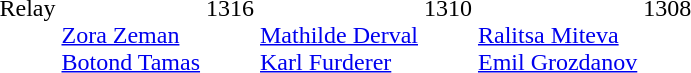<table>
<tr style="vertical-align:top;">
<td>Relay</td>
<td><br><a href='#'>Zora Zeman</a><br><a href='#'>Botond Tamas</a></td>
<td>1316</td>
<td><br><a href='#'>Mathilde Derval</a><br><a href='#'>Karl Furderer</a></td>
<td>1310</td>
<td><br><a href='#'>Ralitsa Miteva</a><br><a href='#'>Emil Grozdanov</a></td>
<td>1308</td>
</tr>
</table>
